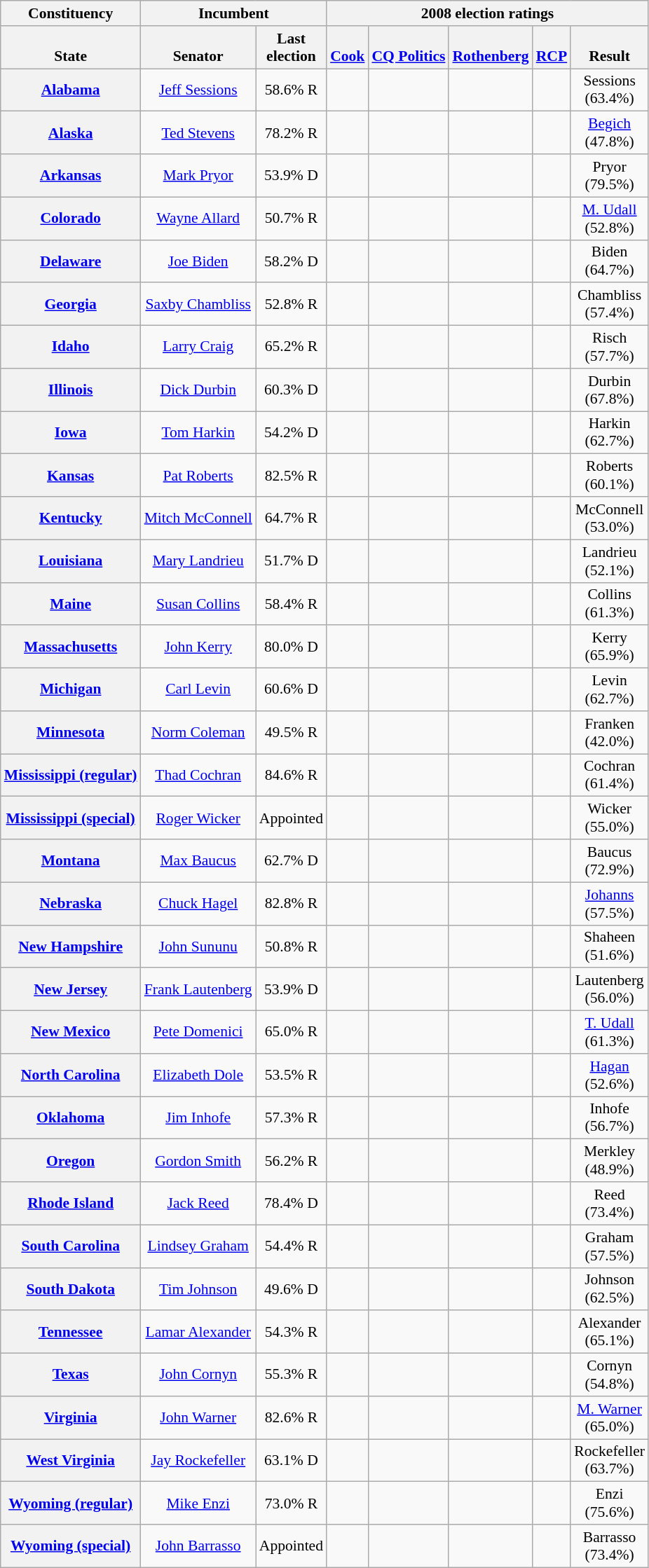<table class="wikitable sortable" style="text-align:center; font-size:90%">
<tr style="vertical-align:bottom">
<th>Constituency</th>
<th colspan=2>Incumbent</th>
<th colspan="5">2008 election ratings</th>
</tr>
<tr style="vertical-align:bottom">
<th>State</th>
<th>Senator</th>
<th data-sort-type="number">Last<br>election</th>
<th><a href='#'>Cook</a></th>
<th><a href='#'>CQ Politics</a></th>
<th><a href='#'>Rothenberg</a></th>
<th><a href='#'>RCP</a></th>
<th>Result</th>
</tr>
<tr>
<th><a href='#'>Alabama</a></th>
<td><a href='#'>Jeff Sessions</a></td>
<td>58.6% R</td>
<td></td>
<td></td>
<td></td>
<td></td>
<td>Sessions<br>(63.4%)</td>
</tr>
<tr>
<th><a href='#'>Alaska</a></th>
<td><a href='#'>Ted Stevens</a></td>
<td>78.2% R</td>
<td></td>
<td></td>
<td></td>
<td></td>
<td><a href='#'>Begich</a><br>(47.8%)</td>
</tr>
<tr>
<th><a href='#'>Arkansas</a></th>
<td><a href='#'>Mark Pryor</a></td>
<td>53.9% D</td>
<td></td>
<td></td>
<td></td>
<td></td>
<td>Pryor <br>(79.5%)</td>
</tr>
<tr>
<th><a href='#'>Colorado</a></th>
<td><a href='#'>Wayne Allard</a><br></td>
<td>50.7% R</td>
<td></td>
<td></td>
<td></td>
<td></td>
<td><a href='#'>M. Udall</a><br>(52.8%) </td>
</tr>
<tr>
<th><a href='#'>Delaware</a></th>
<td><a href='#'>Joe Biden</a></td>
<td>58.2% D</td>
<td></td>
<td></td>
<td></td>
<td></td>
<td>Biden <br>(64.7%)</td>
</tr>
<tr>
<th><a href='#'>Georgia</a></th>
<td><a href='#'>Saxby Chambliss</a></td>
<td>52.8% R</td>
<td></td>
<td></td>
<td></td>
<td></td>
<td>Chambliss<br>(57.4%)</td>
</tr>
<tr>
<th><a href='#'>Idaho</a></th>
<td><a href='#'>Larry Craig</a><br></td>
<td>65.2% R</td>
<td></td>
<td></td>
<td></td>
<td></td>
<td>Risch<br>(57.7%)</td>
</tr>
<tr>
<th><a href='#'>Illinois</a></th>
<td><a href='#'>Dick Durbin</a></td>
<td>60.3% D</td>
<td></td>
<td></td>
<td></td>
<td></td>
<td>Durbin<br>(67.8%)</td>
</tr>
<tr>
<th><a href='#'>Iowa</a></th>
<td><a href='#'>Tom Harkin</a></td>
<td>54.2% D</td>
<td></td>
<td></td>
<td></td>
<td></td>
<td>Harkin<br>(62.7%)</td>
</tr>
<tr>
<th><a href='#'>Kansas</a></th>
<td><a href='#'>Pat Roberts</a></td>
<td>82.5% R</td>
<td></td>
<td></td>
<td></td>
<td></td>
<td>Roberts <br>(60.1%)</td>
</tr>
<tr>
<th><a href='#'>Kentucky</a></th>
<td><a href='#'>Mitch McConnell</a></td>
<td>64.7% R</td>
<td></td>
<td></td>
<td></td>
<td></td>
<td>McConnell<br>(53.0%)</td>
</tr>
<tr>
<th><a href='#'>Louisiana</a></th>
<td><a href='#'>Mary Landrieu</a></td>
<td>51.7% D</td>
<td></td>
<td></td>
<td></td>
<td></td>
<td>Landrieu<br>(52.1%)</td>
</tr>
<tr>
<th><a href='#'>Maine</a></th>
<td><a href='#'>Susan Collins</a></td>
<td>58.4% R</td>
<td></td>
<td></td>
<td></td>
<td></td>
<td>Collins<br>(61.3%)</td>
</tr>
<tr>
<th><a href='#'>Massachusetts</a></th>
<td><a href='#'>John Kerry</a></td>
<td>80.0% D</td>
<td></td>
<td></td>
<td></td>
<td></td>
<td>Kerry<br>(65.9%)</td>
</tr>
<tr>
<th><a href='#'>Michigan</a></th>
<td><a href='#'>Carl Levin</a></td>
<td>60.6% D</td>
<td></td>
<td></td>
<td></td>
<td></td>
<td>Levin <br>(62.7%)</td>
</tr>
<tr>
<th><a href='#'>Minnesota</a></th>
<td><a href='#'>Norm Coleman</a></td>
<td>49.5% R</td>
<td></td>
<td></td>
<td></td>
<td></td>
<td>Franken <br>(42.0%)</td>
</tr>
<tr>
<th><a href='#'>Mississippi (regular)</a></th>
<td><a href='#'>Thad Cochran</a></td>
<td>84.6% R</td>
<td></td>
<td></td>
<td></td>
<td></td>
<td>Cochran<br>(61.4%)</td>
</tr>
<tr>
<th><a href='#'>Mississippi (special)</a></th>
<td><a href='#'>Roger Wicker</a></td>
<td>Appointed<br></td>
<td></td>
<td></td>
<td></td>
<td></td>
<td>Wicker<br>(55.0%)</td>
</tr>
<tr>
<th><a href='#'>Montana</a></th>
<td><a href='#'>Max Baucus</a></td>
<td>62.7% D</td>
<td></td>
<td></td>
<td></td>
<td></td>
<td>Baucus <br>(72.9%)</td>
</tr>
<tr>
<th><a href='#'>Nebraska</a></th>
<td><a href='#'>Chuck Hagel</a><br></td>
<td>82.8% R</td>
<td></td>
<td></td>
<td></td>
<td></td>
<td><a href='#'>Johanns</a><br>(57.5%)</td>
</tr>
<tr>
<th><a href='#'>New Hampshire</a></th>
<td><a href='#'>John Sununu</a></td>
<td>50.8% R</td>
<td></td>
<td></td>
<td></td>
<td></td>
<td>Shaheen<br>(51.6%)</td>
</tr>
<tr>
<th><a href='#'>New Jersey</a></th>
<td><a href='#'>Frank Lautenberg</a></td>
<td>53.9% D</td>
<td></td>
<td></td>
<td></td>
<td></td>
<td>Lautenberg<br>(56.0%)</td>
</tr>
<tr>
<th><a href='#'>New Mexico</a></th>
<td><a href='#'>Pete Domenici</a><br></td>
<td>65.0% R</td>
<td></td>
<td></td>
<td></td>
<td></td>
<td><a href='#'>T. Udall</a><br>(61.3%)</td>
</tr>
<tr>
<th><a href='#'>North Carolina</a></th>
<td><a href='#'>Elizabeth Dole</a></td>
<td>53.5% R</td>
<td></td>
<td></td>
<td></td>
<td></td>
<td><a href='#'>Hagan</a><br>(52.6%)</td>
</tr>
<tr>
<th><a href='#'>Oklahoma</a></th>
<td><a href='#'>Jim Inhofe</a></td>
<td>57.3% R</td>
<td></td>
<td></td>
<td></td>
<td></td>
<td>Inhofe<br>(56.7%)</td>
</tr>
<tr>
<th><a href='#'>Oregon</a></th>
<td><a href='#'>Gordon Smith</a></td>
<td>56.2% R</td>
<td></td>
<td></td>
<td></td>
<td></td>
<td>Merkley<br>(48.9%)</td>
</tr>
<tr>
<th><a href='#'>Rhode Island</a></th>
<td><a href='#'>Jack Reed</a></td>
<td>78.4% D</td>
<td></td>
<td></td>
<td></td>
<td></td>
<td>Reed<br>(73.4%)</td>
</tr>
<tr>
<th><a href='#'>South Carolina</a></th>
<td><a href='#'>Lindsey Graham</a></td>
<td>54.4% R</td>
<td></td>
<td></td>
<td></td>
<td></td>
<td>Graham<br>(57.5%)</td>
</tr>
<tr>
<th><a href='#'>South Dakota</a></th>
<td><a href='#'>Tim Johnson</a></td>
<td>49.6% D</td>
<td></td>
<td></td>
<td></td>
<td></td>
<td>Johnson <br>(62.5%)</td>
</tr>
<tr>
<th><a href='#'>Tennessee</a></th>
<td><a href='#'>Lamar Alexander</a></td>
<td>54.3% R</td>
<td></td>
<td></td>
<td></td>
<td></td>
<td>Alexander <br>(65.1%)</td>
</tr>
<tr>
<th><a href='#'>Texas</a></th>
<td><a href='#'>John Cornyn</a></td>
<td>55.3% R</td>
<td></td>
<td></td>
<td></td>
<td></td>
<td>Cornyn<br>(54.8%)</td>
</tr>
<tr>
<th><a href='#'>Virginia</a></th>
<td><a href='#'>John Warner</a><br></td>
<td>82.6% R</td>
<td></td>
<td></td>
<td></td>
<td></td>
<td><a href='#'>M. Warner</a><br>(65.0%)</td>
</tr>
<tr>
<th><a href='#'>West Virginia</a></th>
<td><a href='#'>Jay Rockefeller</a></td>
<td>63.1% D</td>
<td></td>
<td></td>
<td></td>
<td></td>
<td>Rockefeller<br>(63.7%)</td>
</tr>
<tr>
<th><a href='#'>Wyoming (regular)</a></th>
<td><a href='#'>Mike Enzi</a></td>
<td>73.0% R</td>
<td></td>
<td></td>
<td></td>
<td></td>
<td>Enzi<br>(75.6%)</td>
</tr>
<tr>
<th><a href='#'>Wyoming (special)</a></th>
<td><a href='#'>John Barrasso</a></td>
<td>Appointed<br></td>
<td></td>
<td></td>
<td></td>
<td></td>
<td>Barrasso <br>(73.4%)</td>
</tr>
</table>
